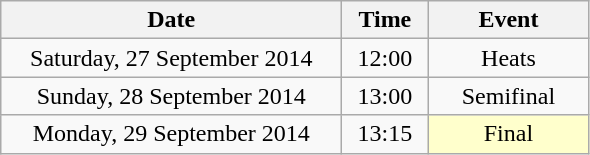<table class = "wikitable" style="text-align:center;">
<tr>
<th width=220>Date</th>
<th width=50>Time</th>
<th width=100>Event</th>
</tr>
<tr>
<td>Saturday, 27 September 2014</td>
<td>12:00</td>
<td>Heats</td>
</tr>
<tr>
<td>Sunday, 28 September 2014</td>
<td>13:00</td>
<td>Semifinal</td>
</tr>
<tr>
<td>Monday, 29 September 2014</td>
<td>13:15</td>
<td bgcolor=ffffcc>Final</td>
</tr>
</table>
